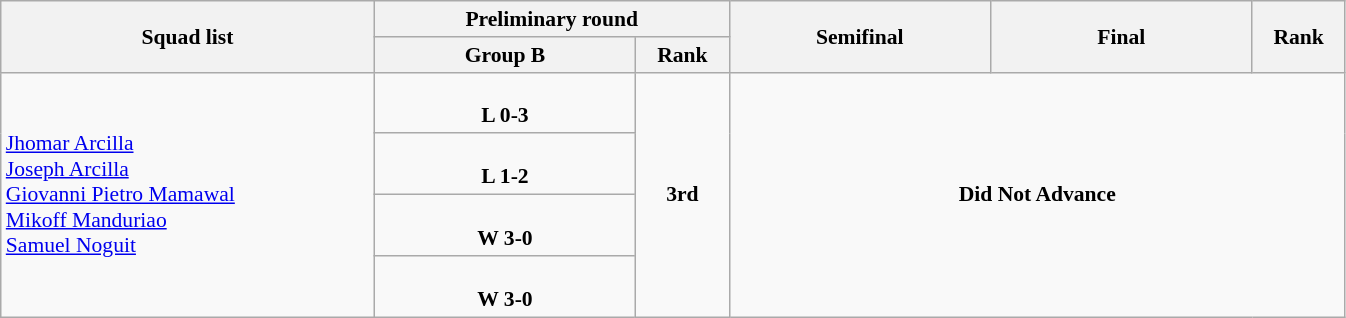<table class="wikitable" width="71%" style="text-align:left; font-size:90%">
<tr>
<th rowspan="2" width="20%">Squad list</th>
<th colspan="2">Preliminary round</th>
<th rowspan="2" width="14%">Semifinal</th>
<th rowspan="2" width="14%">Final</th>
<th rowspan="2" width="5%">Rank</th>
</tr>
<tr>
<th width="14%">Group B</th>
<th width="5%">Rank</th>
</tr>
<tr>
<td rowspan="4"><a href='#'>Jhomar Arcilla</a> <br> <a href='#'>Joseph Arcilla</a> <br> <a href='#'>Giovanni Pietro Mamawal</a> <br> <a href='#'>Mikoff Manduriao</a> <br> <a href='#'>Samuel Noguit</a></td>
<td align=center><br> <strong>L 0-3</strong></td>
<td rowspan="4" align=center><strong>3rd</strong></td>
<td colspan="3" rowspan="4" align=center><strong>Did Not Advance</strong></td>
</tr>
<tr>
<td align=center><br> <strong>L 1-2</strong></td>
</tr>
<tr>
<td align=center><br> <strong>W 3-0</strong></td>
</tr>
<tr>
<td align=center><br> <strong>W 3-0</strong></td>
</tr>
</table>
